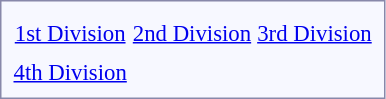<table style="border:1px solid #8888aa; background-color:#f7f8ff; padding:5px; font-size:95%; float: left; margin: 0px 12px 12px 0px;">
<tr>
<td align="center"></td>
<td></td>
<td></td>
</tr>
<tr>
<td align="center"><a href='#'>1st Division</a></td>
<td align="center"><a href='#'>2nd Division</a></td>
<td align="center"><a href='#'>3rd Division</a></td>
</tr>
<tr>
<td align="center"></td>
<td></td>
<td></td>
</tr>
<tr>
<td align="center"><a href='#'>4th Division</a></td>
<td></td>
<td></td>
</tr>
</table>
